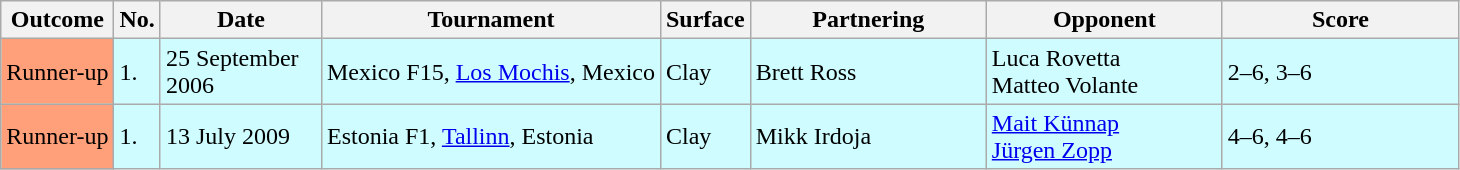<table class="sortable wikitable">
<tr>
<th>Outcome</th>
<th>No.</th>
<th width=100>Date</th>
<th>Tournament</th>
<th>Surface</th>
<th width=150>Partnering</th>
<th width=150>Opponent</th>
<th width=150>Score</th>
</tr>
<tr bgcolor=CFFCFF>
<td bgcolor=FFA07A>Runner-up</td>
<td>1.</td>
<td>25 September 2006</td>
<td>Mexico F15, <a href='#'>Los Mochis</a>, Mexico</td>
<td>Clay</td>
<td> Brett Ross</td>
<td> Luca Rovetta<br> Matteo Volante</td>
<td>2–6, 3–6</td>
</tr>
<tr bgcolor=CFFCFF>
<td bgcolor=FFA07A>Runner-up</td>
<td>1.</td>
<td>13 July 2009</td>
<td>Estonia F1, <a href='#'>Tallinn</a>, Estonia</td>
<td>Clay</td>
<td> Mikk Irdoja</td>
<td> <a href='#'>Mait Künnap</a><br> <a href='#'>Jürgen Zopp</a></td>
<td>4–6, 4–6</td>
</tr>
</table>
